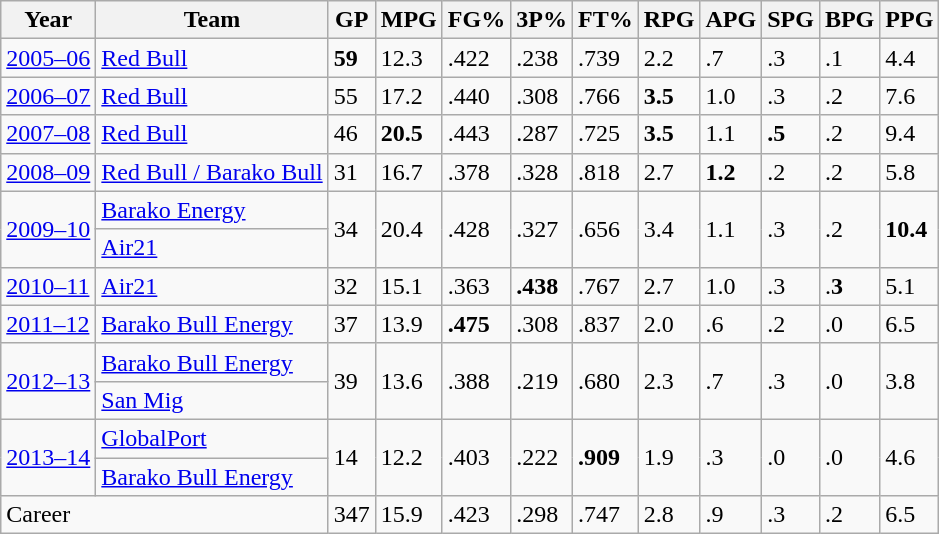<table class="wikitable sortable">
<tr>
<th>Year</th>
<th>Team</th>
<th>GP</th>
<th>MPG</th>
<th>FG%</th>
<th>3P%</th>
<th>FT%</th>
<th>RPG</th>
<th>APG</th>
<th>SPG</th>
<th>BPG</th>
<th>PPG</th>
</tr>
<tr>
<td><a href='#'>2005–06</a></td>
<td><a href='#'>Red Bull</a></td>
<td><strong>59</strong></td>
<td>12.3</td>
<td>.422</td>
<td>.238</td>
<td>.739</td>
<td>2.2</td>
<td>.7</td>
<td>.3</td>
<td>.1</td>
<td>4.4</td>
</tr>
<tr>
<td><a href='#'>2006–07</a></td>
<td><a href='#'>Red Bull</a></td>
<td>55</td>
<td>17.2</td>
<td>.440</td>
<td>.308</td>
<td>.766</td>
<td><strong>3.5</strong></td>
<td>1.0</td>
<td>.3</td>
<td>.2</td>
<td>7.6</td>
</tr>
<tr>
<td><a href='#'>2007–08</a></td>
<td><a href='#'>Red Bull</a></td>
<td>46</td>
<td><strong>20.5</strong></td>
<td>.443</td>
<td>.287</td>
<td>.725</td>
<td><strong>3.5</strong></td>
<td>1.1</td>
<td><strong>.5</strong></td>
<td>.2</td>
<td>9.4</td>
</tr>
<tr>
<td><a href='#'>2008–09</a></td>
<td><a href='#'>Red Bull / Barako Bull</a></td>
<td>31</td>
<td>16.7</td>
<td>.378</td>
<td>.328</td>
<td>.818</td>
<td>2.7</td>
<td><strong>1.2</strong></td>
<td>.2</td>
<td>.2</td>
<td>5.8</td>
</tr>
<tr>
<td rowspan="2"><a href='#'>2009–10</a></td>
<td><a href='#'>Barako Energy</a></td>
<td rowspan="2">34</td>
<td rowspan="2">20.4</td>
<td rowspan="2">.428</td>
<td rowspan="2">.327</td>
<td rowspan="2">.656</td>
<td rowspan="2">3.4</td>
<td rowspan="2">1.1</td>
<td rowspan="2">.3</td>
<td rowspan="2">.2</td>
<td rowspan="2"><strong>10.4</strong></td>
</tr>
<tr>
<td><a href='#'>Air21</a></td>
</tr>
<tr>
<td><a href='#'>2010–11</a></td>
<td><a href='#'>Air21</a></td>
<td>32</td>
<td>15.1</td>
<td>.363</td>
<td><strong>.438</strong></td>
<td>.767</td>
<td>2.7</td>
<td>1.0</td>
<td>.3</td>
<td>.<strong>3</strong></td>
<td>5.1</td>
</tr>
<tr>
<td><a href='#'>2011–12</a></td>
<td><a href='#'>Barako Bull Energy</a></td>
<td>37</td>
<td>13.9</td>
<td><strong>.475</strong></td>
<td>.308</td>
<td>.837</td>
<td>2.0</td>
<td>.6</td>
<td>.2</td>
<td>.0</td>
<td>6.5</td>
</tr>
<tr>
<td rowspan="2"><a href='#'>2012–13</a></td>
<td><a href='#'>Barako Bull Energy</a></td>
<td rowspan="2">39</td>
<td rowspan="2">13.6</td>
<td rowspan="2">.388</td>
<td rowspan="2">.219</td>
<td rowspan="2">.680</td>
<td rowspan="2">2.3</td>
<td rowspan="2">.7</td>
<td rowspan="2">.3</td>
<td rowspan="2">.0</td>
<td rowspan="2">3.8</td>
</tr>
<tr>
<td><a href='#'>San Mig</a></td>
</tr>
<tr>
<td rowspan="2"><a href='#'>2013–14</a></td>
<td><a href='#'>GlobalPort</a></td>
<td rowspan="2">14</td>
<td rowspan="2">12.2</td>
<td rowspan="2">.403</td>
<td rowspan="2">.222</td>
<td rowspan="2"><strong>.909</strong></td>
<td rowspan="2">1.9</td>
<td rowspan="2">.3</td>
<td rowspan="2">.0</td>
<td rowspan="2">.0</td>
<td rowspan="2">4.6</td>
</tr>
<tr>
<td><a href='#'>Barako Bull Energy</a></td>
</tr>
<tr>
<td colspan="2">Career</td>
<td>347</td>
<td>15.9</td>
<td>.423</td>
<td>.298</td>
<td>.747</td>
<td>2.8</td>
<td>.9</td>
<td>.3</td>
<td>.2</td>
<td>6.5</td>
</tr>
</table>
